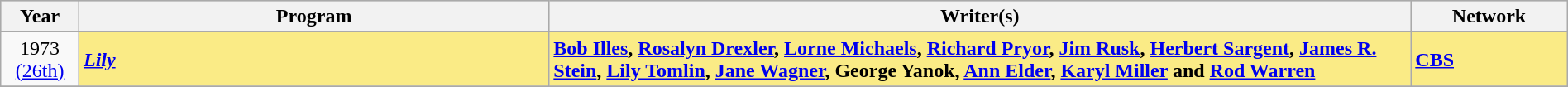<table class="wikitable" style="width:100%">
<tr bgcolor="#bebebe">
<th width="5%">Year</th>
<th width="30%">Program</th>
<th width="55%">Writer(s)</th>
<th width="10%">Network</th>
</tr>
<tr>
<td rowspan=2 style="text-align:center">1973<br><a href='#'>(26th)</a><br></td>
</tr>
<tr style="background:#FAEB86">
<td><strong><em><a href='#'>Lily</a></em></strong></td>
<td><strong><a href='#'>Bob Illes</a>, <a href='#'>Rosalyn Drexler</a>, <a href='#'>Lorne Michaels</a>, <a href='#'>Richard Pryor</a>, <a href='#'>Jim Rusk</a>, <a href='#'>Herbert Sargent</a>, <a href='#'>James R. Stein</a>, <a href='#'>Lily Tomlin</a>, <a href='#'>Jane Wagner</a>, George Yanok, <a href='#'>Ann Elder</a>, <a href='#'>Karyl Miller</a> and <a href='#'>Rod Warren</a></strong></td>
<td><strong><a href='#'>CBS</a></strong></td>
</tr>
<tr>
</tr>
</table>
